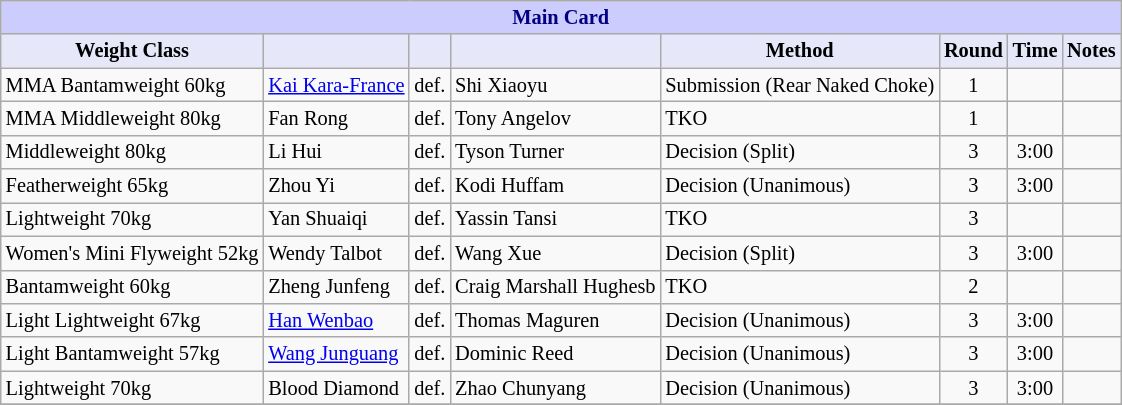<table class="wikitable" style="font-size: 85%;">
<tr>
<th colspan="8" style="background-color: #ccf; color: #000080; text-align: center;"><strong>Main Card</strong></th>
</tr>
<tr>
<th colspan="1" style="background-color: #E6E8FA; color: #000000; text-align: center;">Weight Class</th>
<th colspan="1" style="background-color: #E6E8FA; color: #000000; text-align: center;"></th>
<th colspan="1" style="background-color: #E6E8FA; color: #000000; text-align: center;"></th>
<th colspan="1" style="background-color: #E6E8FA; color: #000000; text-align: center;"></th>
<th colspan="1" style="background-color: #E6E8FA; color: #000000; text-align: center;">Method</th>
<th colspan="1" style="background-color: #E6E8FA; color: #000000; text-align: center;">Round</th>
<th colspan="1" style="background-color: #E6E8FA; color: #000000; text-align: center;">Time</th>
<th colspan="1" style="background-color: #E6E8FA; color: #000000; text-align: center;">Notes</th>
</tr>
<tr>
<td>MMA Bantamweight 60kg</td>
<td> <a href='#'>Kai Kara-France</a></td>
<td align=center>def.</td>
<td> Shi Xiaoyu</td>
<td>Submission (Rear Naked Choke)</td>
<td align=center>1</td>
<td align=center></td>
<td></td>
</tr>
<tr>
<td>MMA Middleweight 80kg</td>
<td> Fan Rong</td>
<td align=center>def.</td>
<td> Tony Angelov</td>
<td>TKO</td>
<td align=center>1</td>
<td align=center></td>
<td></td>
</tr>
<tr>
<td>Middleweight 80kg</td>
<td> Li Hui</td>
<td align=center>def.</td>
<td> Tyson Turner</td>
<td>Decision (Split)</td>
<td align=center>3</td>
<td align=center>3:00</td>
<td></td>
</tr>
<tr>
<td>Featherweight 65kg</td>
<td> Zhou Yi</td>
<td align=center>def.</td>
<td> Kodi Huffam</td>
<td>Decision (Unanimous)</td>
<td align=center>3</td>
<td align=center>3:00</td>
<td></td>
</tr>
<tr>
<td>Lightweight 70kg</td>
<td> Yan Shuaiqi</td>
<td align=center>def.</td>
<td> Yassin Tansi</td>
<td>TKO</td>
<td align=center>3</td>
<td align=center></td>
<td></td>
</tr>
<tr>
<td>Women's Mini Flyweight 52kg</td>
<td> Wendy Talbot</td>
<td align=center>def.</td>
<td> Wang Xue</td>
<td>Decision (Split)</td>
<td align=center>3</td>
<td align=center>3:00</td>
<td></td>
</tr>
<tr>
<td>Bantamweight 60kg</td>
<td> Zheng Junfeng</td>
<td align=center>def.</td>
<td> Craig Marshall Hughesb</td>
<td>TKO</td>
<td align=center>2</td>
<td align=center></td>
<td></td>
</tr>
<tr>
<td>Light Lightweight 67kg</td>
<td> <a href='#'>Han Wenbao</a></td>
<td align=center>def.</td>
<td> Thomas Maguren</td>
<td>Decision (Unanimous)</td>
<td align=center>3</td>
<td align=center>3:00</td>
<td></td>
</tr>
<tr>
<td>Light Bantamweight 57kg</td>
<td> <a href='#'>Wang Junguang</a></td>
<td align=center>def.</td>
<td> Dominic Reed</td>
<td>Decision (Unanimous)</td>
<td align=center>3</td>
<td align=center>3:00</td>
<td></td>
</tr>
<tr>
<td>Lightweight 70kg</td>
<td> Blood Diamond</td>
<td align=center>def.</td>
<td> Zhao Chunyang</td>
<td>Decision (Unanimous)</td>
<td align=center>3</td>
<td align=center>3:00</td>
<td></td>
</tr>
<tr>
</tr>
</table>
